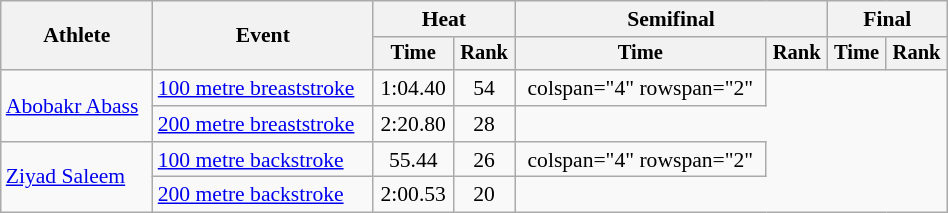<table class="wikitable" style="text-align:center; font-size:90%; width:50%;">
<tr>
<th rowspan="2">Athlete</th>
<th rowspan="2">Event</th>
<th colspan="2">Heat</th>
<th colspan="2">Semifinal</th>
<th colspan="2">Final</th>
</tr>
<tr style="font-size:95%">
<th>Time</th>
<th>Rank</th>
<th>Time</th>
<th>Rank</th>
<th>Time</th>
<th>Rank</th>
</tr>
<tr align=center>
<td align=left rowspan="2"><a href='#'>Abobakr Abass</a></td>
<td align=left><a href='#'>100 metre breaststroke</a></td>
<td>1:04.40</td>
<td>54</td>
<td>colspan="4" rowspan="2"</td>
</tr>
<tr align=center>
<td align=left><a href='#'>200 metre breaststroke</a></td>
<td>2:20.80</td>
<td>28</td>
</tr>
<tr align=center>
<td align=left rowspan="2"><a href='#'>Ziyad Saleem</a></td>
<td align=left><a href='#'>100 metre backstroke</a></td>
<td>55.44</td>
<td>26</td>
<td>colspan="4" rowspan="2"</td>
</tr>
<tr align=center>
<td align=left><a href='#'>200 metre backstroke</a></td>
<td>2:00.53</td>
<td>20</td>
</tr>
</table>
